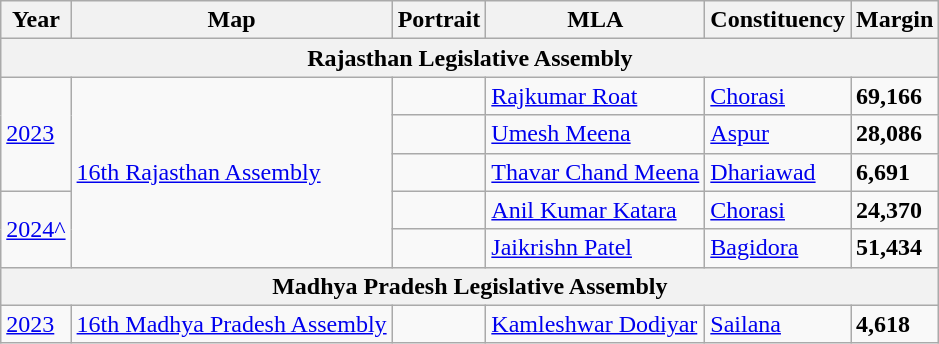<table class="wikitable">
<tr>
<th>Year</th>
<th>Map</th>
<th>Portrait</th>
<th>MLA</th>
<th>Constituency</th>
<th>Margin</th>
</tr>
<tr>
<th colspan=6>Rajasthan Legislative Assembly</th>
</tr>
<tr>
<td rowspan="3"><a href='#'>2023</a></td>
<td rowspan="5"><a href='#'>16th Rajasthan Assembly</a></td>
<td></td>
<td><a href='#'>Rajkumar Roat</a></td>
<td><a href='#'>Chorasi</a></td>
<td><strong>69,166</strong></td>
</tr>
<tr>
<td></td>
<td><a href='#'>Umesh Meena</a></td>
<td><a href='#'>Aspur</a></td>
<td><strong>28,086</strong></td>
</tr>
<tr>
<td></td>
<td><a href='#'>Thavar Chand Meena</a></td>
<td><a href='#'>Dhariawad</a></td>
<td><strong>6,691</strong></td>
</tr>
<tr>
<td rowspan="2"><a href='#'>2024^</a></td>
<td></td>
<td><a href='#'>Anil Kumar Katara</a></td>
<td><a href='#'>Chorasi</a></td>
<td><strong>24,370</strong></td>
</tr>
<tr>
<td></td>
<td><a href='#'>Jaikrishn Patel</a></td>
<td><a href='#'>Bagidora</a></td>
<td><strong>51,434</strong></td>
</tr>
<tr>
<th colspan=6>Madhya Pradesh Legislative Assembly</th>
</tr>
<tr>
<td><a href='#'>2023</a></td>
<td><a href='#'>16th Madhya Pradesh Assembly</a></td>
<td></td>
<td><a href='#'>Kamleshwar Dodiyar</a></td>
<td><a href='#'>Sailana</a></td>
<td><strong>4,618</strong></td>
</tr>
</table>
